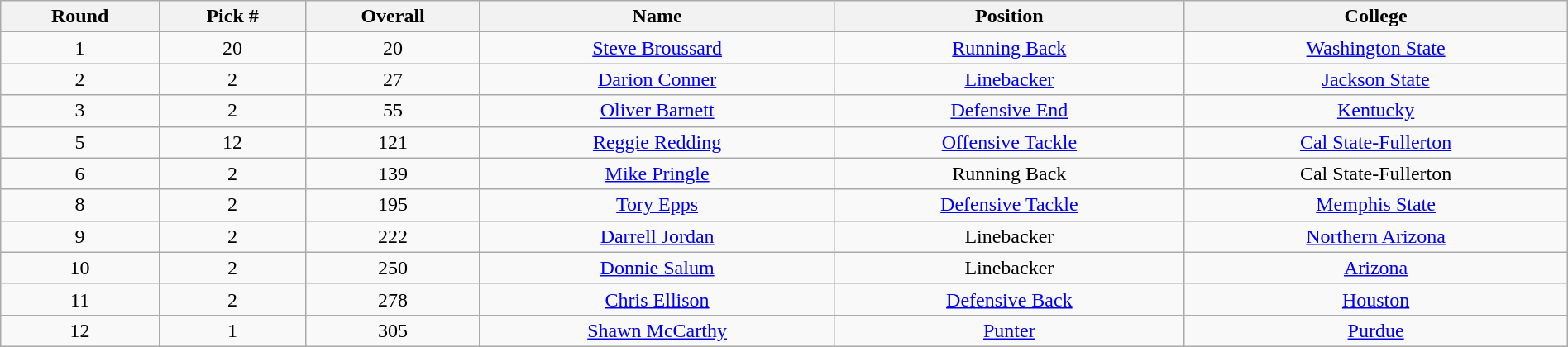<table class="wikitable sortable sortable" style="width: 100%; text-align:center">
<tr>
<th>Round</th>
<th>Pick #</th>
<th>Overall</th>
<th>Name</th>
<th>Position</th>
<th>College</th>
</tr>
<tr>
<td>1</td>
<td>20</td>
<td>20</td>
<td><a href='#'>Steve Broussard</a></td>
<td><a href='#'>Running Back</a></td>
<td><a href='#'>Washington State</a></td>
</tr>
<tr>
<td>2</td>
<td>2</td>
<td>27</td>
<td><a href='#'>Darion Conner</a></td>
<td><a href='#'>Linebacker</a></td>
<td><a href='#'>Jackson State</a></td>
</tr>
<tr>
<td>3</td>
<td>2</td>
<td>55</td>
<td><a href='#'>Oliver Barnett</a></td>
<td><a href='#'>Defensive End</a></td>
<td><a href='#'>Kentucky</a></td>
</tr>
<tr>
<td>5</td>
<td>12</td>
<td>121</td>
<td><a href='#'>Reggie Redding</a></td>
<td><a href='#'>Offensive Tackle</a></td>
<td><a href='#'>Cal State-Fullerton</a></td>
</tr>
<tr>
<td>6</td>
<td>2</td>
<td>139</td>
<td><a href='#'>Mike Pringle</a></td>
<td>Running Back</td>
<td>Cal State-Fullerton</td>
</tr>
<tr>
<td>8</td>
<td>2</td>
<td>195</td>
<td><a href='#'>Tory Epps</a></td>
<td><a href='#'>Defensive Tackle</a></td>
<td><a href='#'>Memphis State</a></td>
</tr>
<tr>
<td>9</td>
<td>2</td>
<td>222</td>
<td><a href='#'>Darrell Jordan</a></td>
<td>Linebacker</td>
<td><a href='#'>Northern Arizona</a></td>
</tr>
<tr>
<td>10</td>
<td>2</td>
<td>250</td>
<td><a href='#'>Donnie Salum</a></td>
<td>Linebacker</td>
<td><a href='#'>Arizona</a></td>
</tr>
<tr>
<td>11</td>
<td>2</td>
<td>278</td>
<td><a href='#'>Chris Ellison</a></td>
<td><a href='#'>Defensive Back</a></td>
<td><a href='#'>Houston</a></td>
</tr>
<tr>
<td>12</td>
<td>1</td>
<td>305</td>
<td><a href='#'>Shawn McCarthy</a></td>
<td><a href='#'>Punter</a></td>
<td><a href='#'>Purdue</a></td>
</tr>
</table>
